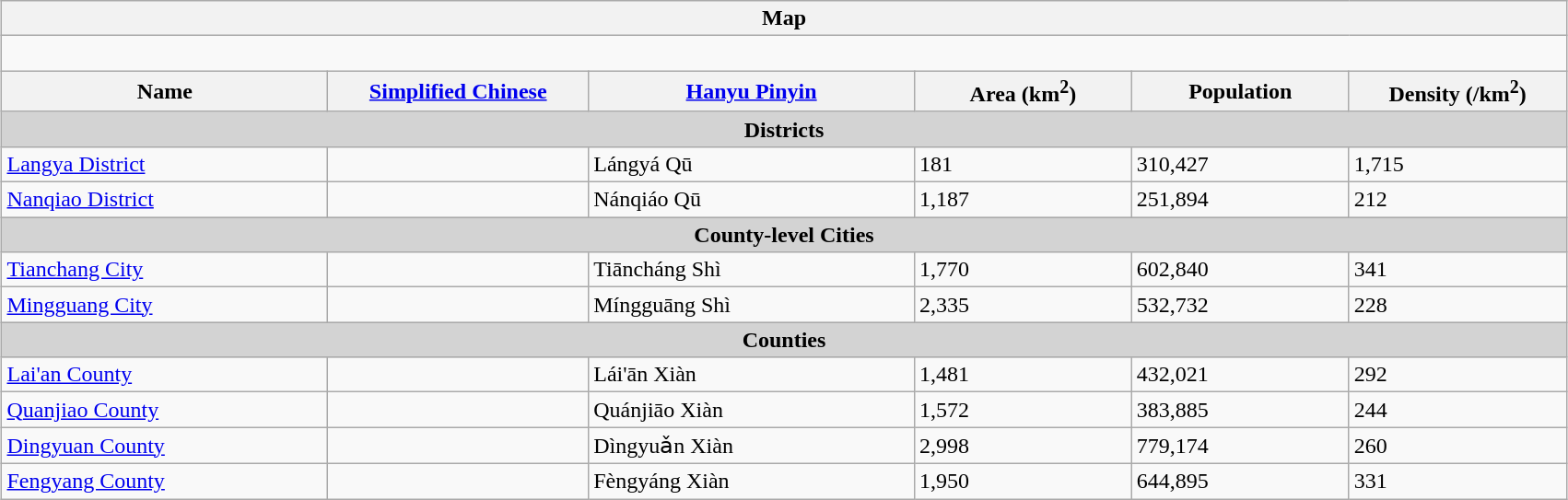<table class="wikitable" style="font-size:100%; margin:auto;">
<tr>
<th colspan=6>Map</th>
</tr>
<tr>
<td colspan=6><div><br> 









</div></td>
</tr>
<tr>
<th width=15%>Name</th>
<th width=12%><a href='#'>Simplified Chinese</a></th>
<th width=15%><a href='#'>Hanyu Pinyin</a></th>
<th width=10%>Area (km<sup>2</sup>)</th>
<th width=10%>Population</th>
<th width=10%>Density (/km<sup>2</sup>)</th>
</tr>
<tr>
<td colspan="7" align="center" bgcolor="#D3D3D3"><strong>Districts</strong></td>
</tr>
<tr>
<td><a href='#'>Langya District</a></td>
<td></td>
<td>Lángyá Qū</td>
<td>181</td>
<td>310,427</td>
<td>1,715</td>
</tr>
<tr>
<td><a href='#'>Nanqiao District</a></td>
<td></td>
<td>Nánqiáo Qū</td>
<td>1,187</td>
<td>251,894</td>
<td>212</td>
</tr>
<tr>
<td colspan="7" align="center" bgcolor="#D3D3D3"><strong>County-level Cities</strong></td>
</tr>
<tr>
<td><a href='#'>Tianchang City</a></td>
<td></td>
<td>Tiāncháng Shì</td>
<td>1,770</td>
<td>602,840</td>
<td>341</td>
</tr>
<tr>
<td><a href='#'>Mingguang City</a></td>
<td></td>
<td>Míngguāng Shì</td>
<td>2,335</td>
<td>532,732</td>
<td>228</td>
</tr>
<tr>
<td colspan="7" align="center" bgcolor="#D3D3D3"><strong>Counties</strong></td>
</tr>
<tr>
<td><a href='#'>Lai'an County</a></td>
<td></td>
<td>Lái'ān Xiàn</td>
<td>1,481</td>
<td>432,021</td>
<td>292</td>
</tr>
<tr>
<td><a href='#'>Quanjiao County</a></td>
<td></td>
<td>Quánjiāo Xiàn</td>
<td>1,572</td>
<td>383,885</td>
<td>244</td>
</tr>
<tr>
<td><a href='#'>Dingyuan County</a></td>
<td></td>
<td>Dìngyuǎn Xiàn</td>
<td>2,998</td>
<td>779,174</td>
<td>260</td>
</tr>
<tr>
<td><a href='#'>Fengyang County</a></td>
<td></td>
<td>Fèngyáng Xiàn</td>
<td>1,950</td>
<td>644,895</td>
<td>331</td>
</tr>
</table>
